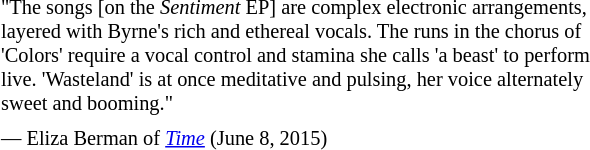<table class="toccolours" style="float: right; margin-left: 2em; margin-right: 0em; font-size: 85%; background:offwhite; color:black; width:30em; max-width: 40%;" cellspacing="5">
<tr>
<td style="text-align: left;">"The songs [on the <em>Sentiment</em> EP] are complex electronic arrangements, layered with Byrne's rich and ethereal vocals. The runs in the chorus of 'Colors' require a vocal control and stamina she calls 'a beast' to perform live. 'Wasteland' is at once meditative and pulsing, her voice alternately sweet and booming."</td>
</tr>
<tr>
<td style="text-align: left;">— Eliza Berman of <em><a href='#'>Time</a></em> (June 8, 2015)</td>
</tr>
</table>
